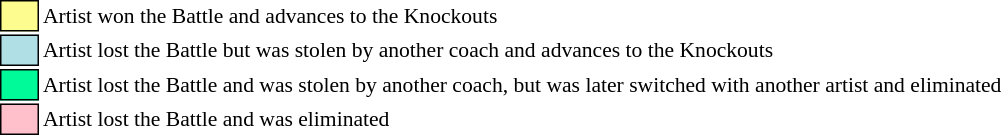<table class="toccolours" style="font-size: 90%; white-space: nowrap;">
<tr>
<td style="background:#fdfc8f; border:1px solid black;">      </td>
<td>Artist won the Battle and advances to the Knockouts</td>
</tr>
<tr>
<td style="background:#b0e0e6; border:1px solid black;">      </td>
<td>Artist lost the Battle but was stolen by another coach and advances to the Knockouts</td>
</tr>
<tr>
<td style="background-color:#00fa9a; border: 1px solid black">      </td>
<td>Artist lost the Battle and was stolen by another coach, but was later switched with another artist and eliminated</td>
</tr>
<tr>
<td style="background:pink; border:1px solid black;">      </td>
<td>Artist lost the Battle and was eliminated</td>
</tr>
</table>
